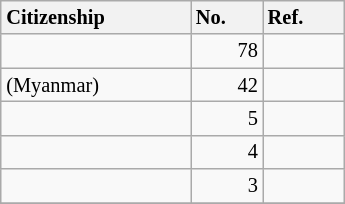<table class="wikitable sortable floatright" style="font-size:85%; text-align:right; margin:0 0 1.5em 1.5em; width:230px">
<tr>
<th style="text-align:left; width:120px">Citizenship</th>
<th style="text-align:left;">No.</th>
<th style="text-align:left;" class="unsortable"><abbr>Ref.</abbr></th>
</tr>
<tr>
<td style="text-align:left;"></td>
<td>78</td>
<td></td>
</tr>
<tr>
<td style="text-align:left;"> (Myanmar)</td>
<td>42</td>
<td></td>
</tr>
<tr>
<td style="text-align:left;"></td>
<td>5</td>
<td></td>
</tr>
<tr>
<td style="text-align:left;"></td>
<td>4</td>
<td></td>
</tr>
<tr>
<td style="text-align:left;"></td>
<td>3</td>
<td></td>
</tr>
<tr>
</tr>
</table>
